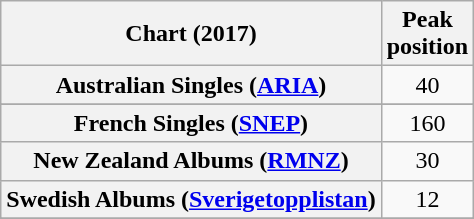<table class="wikitable sortable plainrowheaders" style="text-align:center">
<tr>
<th scope="col">Chart (2017)</th>
<th scope="col">Peak<br> position</th>
</tr>
<tr>
<th scope="row">Australian Singles (<a href='#'>ARIA</a>)</th>
<td>40</td>
</tr>
<tr>
</tr>
<tr>
<th scope="row">French Singles (<a href='#'>SNEP</a>)</th>
<td>160</td>
</tr>
<tr>
<th scope="row">New Zealand Albums (<a href='#'>RMNZ</a>)</th>
<td>30</td>
</tr>
<tr>
<th scope="row">Swedish Albums (<a href='#'>Sverigetopplistan</a>)</th>
<td>12</td>
</tr>
<tr>
</tr>
<tr>
</tr>
</table>
